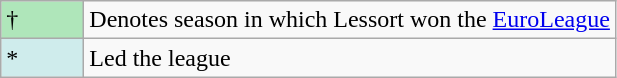<table class="wikitable">
<tr>
<td style="background:#AFE6BA; width:3em;">†</td>
<td>Denotes season in which Lessort won the <a href='#'>EuroLeague</a></td>
</tr>
<tr>
<td style="background:#CFECEC; width:1em">*</td>
<td>Led the league</td>
</tr>
</table>
